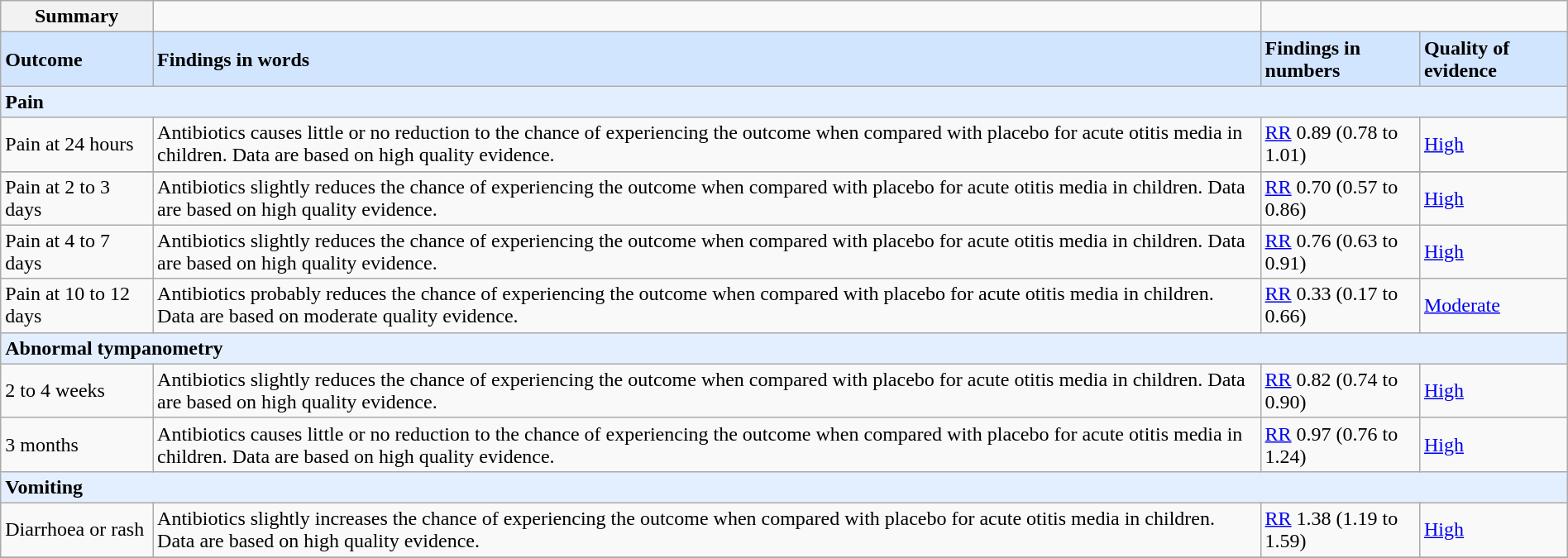<table class="wikitable collapsible collapsed" style="width:100%;">
<tr>
<th>Summary</th>
<td></td>
</tr>
<tr>
<th scope="col" style="text-align: left; background: #d2e5ff;">Outcome</th>
<th scope="col" style="text-align: left; background: #d2e5ff;">Findings in words</th>
<th scope="col" style="text-align: left; background: #d2e5ff;">Findings in numbers</th>
<th scope="col" style="text-align: left; background: #d2e5ff;">Quality of evidence</th>
</tr>
<tr>
<th colspan="4" style="text-align: left; background: #e3efff;">Pain</th>
</tr>
<tr>
<td>Pain at 24 hours</td>
<td>Antibiotics causes little or no reduction to the chance of experiencing the outcome when compared with placebo for acute otitis media in children. Data are based on high quality evidence.</td>
<td><a href='#'>RR</a> 0.89 (0.78 to 1.01)</td>
<td><a href='#'>High</a></td>
</tr>
<tr>
</tr>
<tr>
<td>Pain at 2 to 3 days</td>
<td>Antibiotics slightly reduces the chance of experiencing the outcome when compared with placebo for acute otitis media in children. Data are based on high quality evidence.</td>
<td><a href='#'>RR</a> 0.70 (0.57 to 0.86)</td>
<td><a href='#'>High</a></td>
</tr>
<tr>
<td>Pain at 4 to 7 days</td>
<td>Antibiotics slightly reduces the chance of experiencing the outcome when compared with placebo for acute otitis media in children. Data are based on high quality evidence.</td>
<td><a href='#'>RR</a> 0.76 (0.63 to 0.91)</td>
<td><a href='#'>High</a></td>
</tr>
<tr>
<td>Pain at 10 to 12 days</td>
<td>Antibiotics probably reduces the chance of experiencing the outcome when compared with placebo for acute otitis media in children. Data are based on moderate quality evidence.</td>
<td><a href='#'>RR</a> 0.33 (0.17 to 0.66)</td>
<td><a href='#'>Moderate</a></td>
</tr>
<tr>
<th colspan="4" style="text-align: left; background: #e3efff;">Abnormal tympanometry</th>
</tr>
<tr>
<td>2 to 4 weeks</td>
<td>Antibiotics slightly reduces the chance of experiencing the outcome when compared with placebo for acute otitis media in children. Data are based on high quality evidence.</td>
<td><a href='#'>RR</a> 0.82 (0.74 to 0.90)</td>
<td><a href='#'>High</a></td>
</tr>
<tr>
<td>3 months</td>
<td>Antibiotics causes little or no reduction to the chance of experiencing the outcome when compared with placebo for acute otitis media in children. Data are based on high quality evidence.</td>
<td><a href='#'>RR</a> 0.97 (0.76 to 1.24)</td>
<td><a href='#'>High</a></td>
</tr>
<tr>
<th colspan="4" style="text-align: left; background: #e3efff;">Vomiting</th>
</tr>
<tr>
<td>Diarrhoea or rash</td>
<td>Antibiotics slightly increases the chance of experiencing the outcome when compared with placebo for acute otitis media in children. Data are based on high quality evidence.</td>
<td><a href='#'>RR</a> 1.38 (1.19 to 1.59)</td>
<td><a href='#'>High</a></td>
</tr>
<tr>
</tr>
</table>
